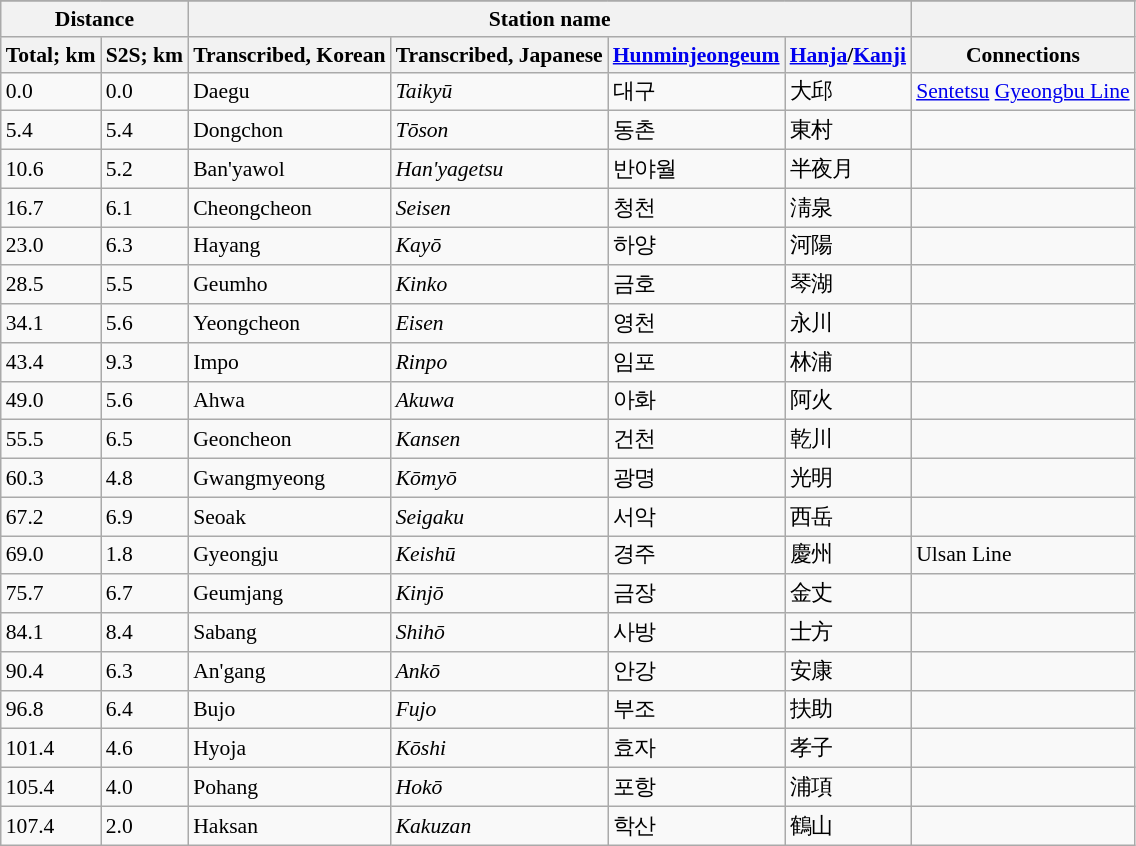<table class="wikitable" style="font-size:90%;">
<tr>
</tr>
<tr>
<th colspan="2">Distance</th>
<th colspan="4">Station name</th>
<th colspan="3"></th>
</tr>
<tr>
<th>Total; km</th>
<th>S2S; km</th>
<th>Transcribed, Korean</th>
<th>Transcribed, Japanese</th>
<th><a href='#'>Hunminjeongeum</a></th>
<th><a href='#'>Hanja</a>/<a href='#'>Kanji</a></th>
<th>Connections</th>
</tr>
<tr>
<td>0.0</td>
<td>0.0</td>
<td>Daegu</td>
<td><em>Taikyū</em></td>
<td>대구</td>
<td>大邱</td>
<td><a href='#'>Sentetsu</a> <a href='#'>Gyeongbu Line</a></td>
</tr>
<tr>
<td>5.4</td>
<td>5.4</td>
<td>Dongchon</td>
<td><em>Tōson</em></td>
<td>동촌</td>
<td>東村</td>
<td></td>
</tr>
<tr>
<td>10.6</td>
<td>5.2</td>
<td>Ban'yawol</td>
<td><em>Han'yagetsu</em></td>
<td>반야월</td>
<td>半夜月</td>
<td></td>
</tr>
<tr>
<td>16.7</td>
<td>6.1</td>
<td>Cheongcheon</td>
<td><em>Seisen</em></td>
<td>청천</td>
<td>淸泉</td>
<td></td>
</tr>
<tr>
<td>23.0</td>
<td>6.3</td>
<td>Hayang</td>
<td><em>Kayō</em></td>
<td>하양</td>
<td>河陽</td>
<td></td>
</tr>
<tr>
<td>28.5</td>
<td>5.5</td>
<td>Geumho</td>
<td><em>Kinko</em></td>
<td>금호</td>
<td>琴湖</td>
<td></td>
</tr>
<tr>
<td>34.1</td>
<td>5.6</td>
<td>Yeongcheon</td>
<td><em>Eisen</em></td>
<td>영천</td>
<td>永川</td>
<td></td>
</tr>
<tr>
<td>43.4</td>
<td>9.3</td>
<td>Impo</td>
<td><em>Rinpo</em></td>
<td>임포</td>
<td>林浦</td>
<td></td>
</tr>
<tr>
<td>49.0</td>
<td>5.6</td>
<td>Ahwa</td>
<td><em>Akuwa</em></td>
<td>아화</td>
<td>阿火</td>
<td></td>
</tr>
<tr>
<td>55.5</td>
<td>6.5</td>
<td>Geoncheon</td>
<td><em>Kansen</em></td>
<td>건천</td>
<td>乾川</td>
<td></td>
</tr>
<tr>
<td>60.3</td>
<td>4.8</td>
<td>Gwangmyeong</td>
<td><em>Kōmyō</em></td>
<td>광명</td>
<td>光明</td>
<td></td>
</tr>
<tr>
<td>67.2</td>
<td>6.9</td>
<td>Seoak</td>
<td><em>Seigaku</em></td>
<td>서악</td>
<td>西岳</td>
<td></td>
</tr>
<tr>
<td>69.0</td>
<td>1.8</td>
<td>Gyeongju</td>
<td><em>Keishū</em></td>
<td>경주</td>
<td>慶州</td>
<td>Ulsan Line</td>
</tr>
<tr>
<td>75.7</td>
<td>6.7</td>
<td>Geumjang</td>
<td><em>Kinjō</em></td>
<td>금장</td>
<td>金丈</td>
<td></td>
</tr>
<tr>
<td>84.1</td>
<td>8.4</td>
<td>Sabang</td>
<td><em>Shihō</em></td>
<td>사방</td>
<td>士方</td>
<td></td>
</tr>
<tr>
<td>90.4</td>
<td>6.3</td>
<td>An'gang</td>
<td><em>Ankō</em></td>
<td>안강</td>
<td>安康</td>
<td></td>
</tr>
<tr>
<td>96.8</td>
<td>6.4</td>
<td>Bujo</td>
<td><em>Fujo</em></td>
<td>부조</td>
<td>扶助</td>
<td></td>
</tr>
<tr>
<td>101.4</td>
<td>4.6</td>
<td>Hyoja</td>
<td><em>Kōshi</em></td>
<td>효자</td>
<td>孝子</td>
<td></td>
</tr>
<tr>
<td>105.4</td>
<td>4.0</td>
<td>Pohang</td>
<td><em>Hokō</em></td>
<td>포항</td>
<td>浦項</td>
<td></td>
</tr>
<tr>
<td>107.4</td>
<td>2.0</td>
<td>Haksan</td>
<td><em>Kakuzan</em></td>
<td>학산</td>
<td>鶴山</td>
<td></td>
</tr>
</table>
